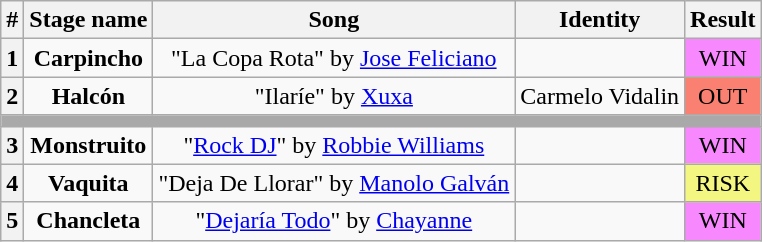<table class="wikitable plainrowheaders" style="text-align: center;">
<tr>
<th>#</th>
<th>Stage name</th>
<th>Song</th>
<th>Identity</th>
<th>Result</th>
</tr>
<tr>
<th><strong>1</strong></th>
<td><strong>Carpincho</strong></td>
<td>"La Copa Rota" by <a href='#'>Jose Feliciano</a></td>
<td></td>
<td bgcolor=#F888FD>WIN</td>
</tr>
<tr>
<th><strong>2</strong></th>
<td><strong>Halcón</strong></td>
<td>"Ilaríe" by <a href='#'>Xuxa</a></td>
<td>Carmelo Vidalin</td>
<td bgcolor=salmon>OUT</td>
</tr>
<tr>
<td colspan="5" style="background:darkgray"></td>
</tr>
<tr>
<th><strong>3</strong></th>
<td><strong>Monstruito</strong></td>
<td>"<a href='#'>Rock DJ</a>" by <a href='#'>Robbie Williams</a></td>
<td></td>
<td bgcolor=#F888FD>WIN</td>
</tr>
<tr>
<th><strong>4</strong></th>
<td><strong>Vaquita</strong></td>
<td>"Deja De Llorar" by <a href='#'>Manolo Galván</a></td>
<td></td>
<td bgcolor="#F3F781">RISK</td>
</tr>
<tr>
<th><strong>5</strong></th>
<td><strong>Chancleta</strong></td>
<td>"<a href='#'>Dejaría Todo</a>" by <a href='#'>Chayanne</a></td>
<td></td>
<td bgcolor=#F888FD>WIN</td>
</tr>
</table>
